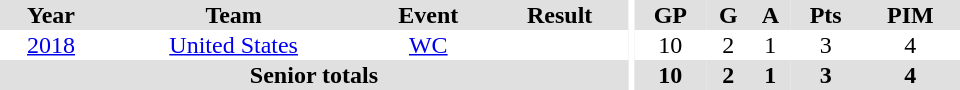<table border="0" cellpadding="1" cellspacing="0" ID="Table3" style="text-align:center; width:40em">
<tr ALIGN="center" bgcolor="#e0e0e0">
<th>Year</th>
<th>Team</th>
<th>Event</th>
<th>Result</th>
<th rowspan="100" bgcolor="#ffffff"></th>
<th>GP</th>
<th>G</th>
<th>A</th>
<th>Pts</th>
<th>PIM</th>
</tr>
<tr>
<td><a href='#'>2018</a></td>
<td><a href='#'>United States</a></td>
<td><a href='#'>WC</a></td>
<td></td>
<td>10</td>
<td>2</td>
<td>1</td>
<td>3</td>
<td>4</td>
</tr>
<tr bgcolor="#e0e0e0">
<th colspan="4">Senior totals</th>
<th>10</th>
<th>2</th>
<th>1</th>
<th>3</th>
<th>4</th>
</tr>
</table>
